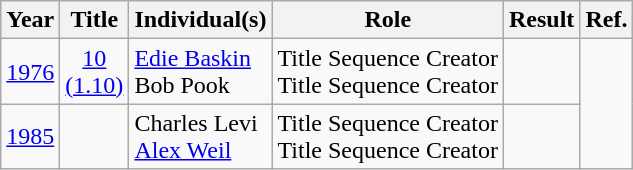<table class="wikitable">
<tr>
<th>Year</th>
<th>Title</th>
<th>Individual(s)</th>
<th>Role</th>
<th>Result</th>
<th>Ref.</th>
</tr>
<tr>
<td><a href='#'>1976</a></td>
<td align="center"><a href='#'>10 <br> (1.10)</a></td>
<td><a href='#'>Edie Baskin</a> <br> Bob Pook</td>
<td>Title Sequence Creator <br> Title Sequence Creator</td>
<td></td>
<td rowspan="2" align="center"></td>
</tr>
<tr>
<td><a href='#'>1985</a></td>
<td></td>
<td>Charles Levi <br> <a href='#'>Alex Weil</a></td>
<td>Title Sequence Creator <br> Title Sequence Creator</td>
<td></td>
</tr>
</table>
